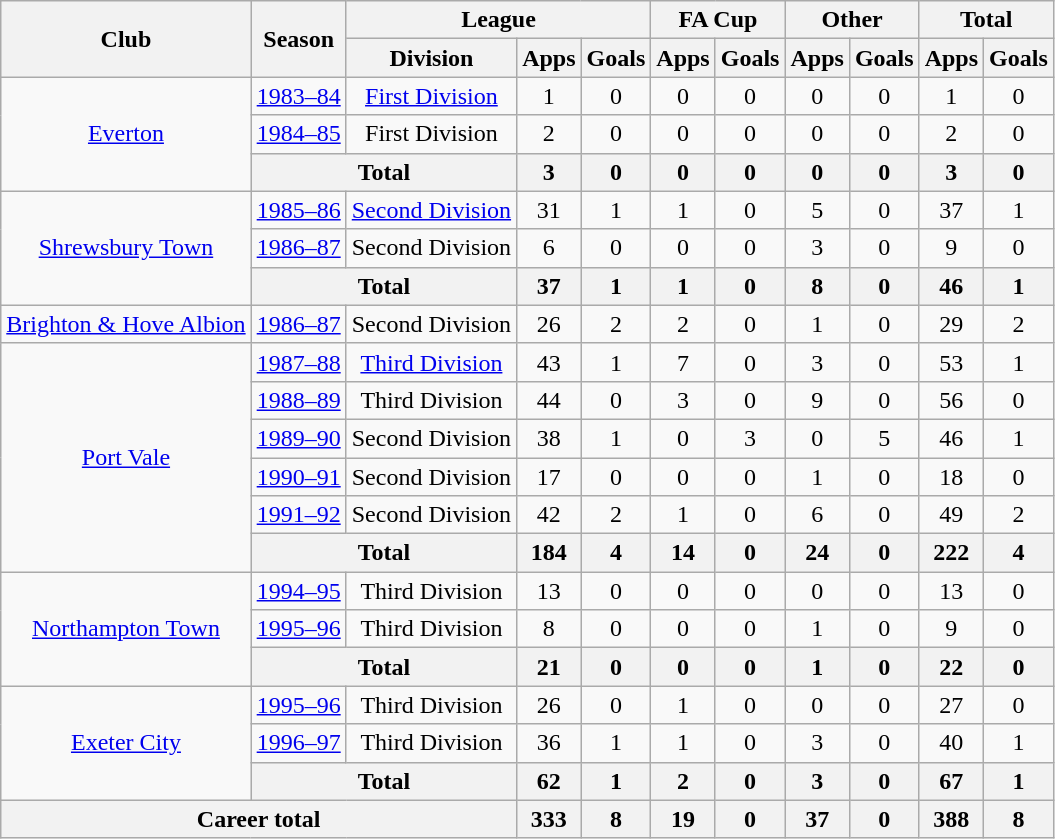<table class="wikitable" style="text-align:center">
<tr>
<th rowspan="2">Club</th>
<th rowspan="2">Season</th>
<th colspan="3">League</th>
<th colspan="2">FA Cup</th>
<th colspan="2">Other</th>
<th colspan="2">Total</th>
</tr>
<tr>
<th>Division</th>
<th>Apps</th>
<th>Goals</th>
<th>Apps</th>
<th>Goals</th>
<th>Apps</th>
<th>Goals</th>
<th>Apps</th>
<th>Goals</th>
</tr>
<tr>
<td rowspan="3"><a href='#'>Everton</a></td>
<td><a href='#'>1983–84</a></td>
<td><a href='#'>First Division</a></td>
<td>1</td>
<td>0</td>
<td>0</td>
<td>0</td>
<td>0</td>
<td>0</td>
<td>1</td>
<td>0</td>
</tr>
<tr>
<td><a href='#'>1984–85</a></td>
<td>First Division</td>
<td>2</td>
<td>0</td>
<td>0</td>
<td>0</td>
<td>0</td>
<td>0</td>
<td>2</td>
<td>0</td>
</tr>
<tr>
<th colspan="2">Total</th>
<th>3</th>
<th>0</th>
<th>0</th>
<th>0</th>
<th>0</th>
<th>0</th>
<th>3</th>
<th>0</th>
</tr>
<tr>
<td rowspan="3"><a href='#'>Shrewsbury Town</a></td>
<td><a href='#'>1985–86</a></td>
<td><a href='#'>Second Division</a></td>
<td>31</td>
<td>1</td>
<td>1</td>
<td>0</td>
<td>5</td>
<td>0</td>
<td>37</td>
<td>1</td>
</tr>
<tr>
<td><a href='#'>1986–87</a></td>
<td>Second Division</td>
<td>6</td>
<td>0</td>
<td>0</td>
<td>0</td>
<td>3</td>
<td>0</td>
<td>9</td>
<td>0</td>
</tr>
<tr>
<th colspan="2">Total</th>
<th>37</th>
<th>1</th>
<th>1</th>
<th>0</th>
<th>8</th>
<th>0</th>
<th>46</th>
<th>1</th>
</tr>
<tr>
<td><a href='#'>Brighton & Hove Albion</a></td>
<td><a href='#'>1986–87</a></td>
<td>Second Division</td>
<td>26</td>
<td>2</td>
<td>2</td>
<td>0</td>
<td>1</td>
<td>0</td>
<td>29</td>
<td>2</td>
</tr>
<tr>
<td rowspan="6"><a href='#'>Port Vale</a></td>
<td><a href='#'>1987–88</a></td>
<td><a href='#'>Third Division</a></td>
<td>43</td>
<td>1</td>
<td>7</td>
<td>0</td>
<td>3</td>
<td>0</td>
<td>53</td>
<td>1</td>
</tr>
<tr>
<td><a href='#'>1988–89</a></td>
<td>Third Division</td>
<td>44</td>
<td>0</td>
<td>3</td>
<td>0</td>
<td>9</td>
<td>0</td>
<td>56</td>
<td>0</td>
</tr>
<tr>
<td><a href='#'>1989–90</a></td>
<td>Second Division</td>
<td>38</td>
<td>1</td>
<td>0</td>
<td>3</td>
<td>0</td>
<td>5</td>
<td>46</td>
<td>1</td>
</tr>
<tr>
<td><a href='#'>1990–91</a></td>
<td>Second Division</td>
<td>17</td>
<td>0</td>
<td>0</td>
<td>0</td>
<td>1</td>
<td>0</td>
<td>18</td>
<td>0</td>
</tr>
<tr>
<td><a href='#'>1991–92</a></td>
<td>Second Division</td>
<td>42</td>
<td>2</td>
<td>1</td>
<td>0</td>
<td>6</td>
<td>0</td>
<td>49</td>
<td>2</td>
</tr>
<tr>
<th colspan="2">Total</th>
<th>184</th>
<th>4</th>
<th>14</th>
<th>0</th>
<th>24</th>
<th>0</th>
<th>222</th>
<th>4</th>
</tr>
<tr>
<td rowspan="3"><a href='#'>Northampton Town</a></td>
<td><a href='#'>1994–95</a></td>
<td>Third Division</td>
<td>13</td>
<td>0</td>
<td>0</td>
<td>0</td>
<td>0</td>
<td>0</td>
<td>13</td>
<td>0</td>
</tr>
<tr>
<td><a href='#'>1995–96</a></td>
<td>Third Division</td>
<td>8</td>
<td>0</td>
<td>0</td>
<td>0</td>
<td>1</td>
<td>0</td>
<td>9</td>
<td>0</td>
</tr>
<tr>
<th colspan="2">Total</th>
<th>21</th>
<th>0</th>
<th>0</th>
<th>0</th>
<th>1</th>
<th>0</th>
<th>22</th>
<th>0</th>
</tr>
<tr>
<td rowspan="3"><a href='#'>Exeter City</a></td>
<td><a href='#'>1995–96</a></td>
<td>Third Division</td>
<td>26</td>
<td>0</td>
<td>1</td>
<td>0</td>
<td>0</td>
<td>0</td>
<td>27</td>
<td>0</td>
</tr>
<tr>
<td><a href='#'>1996–97</a></td>
<td>Third Division</td>
<td>36</td>
<td>1</td>
<td>1</td>
<td>0</td>
<td>3</td>
<td>0</td>
<td>40</td>
<td>1</td>
</tr>
<tr>
<th colspan="2">Total</th>
<th>62</th>
<th>1</th>
<th>2</th>
<th>0</th>
<th>3</th>
<th>0</th>
<th>67</th>
<th>1</th>
</tr>
<tr>
<th colspan="3">Career total</th>
<th>333</th>
<th>8</th>
<th>19</th>
<th>0</th>
<th>37</th>
<th>0</th>
<th>388</th>
<th>8</th>
</tr>
</table>
